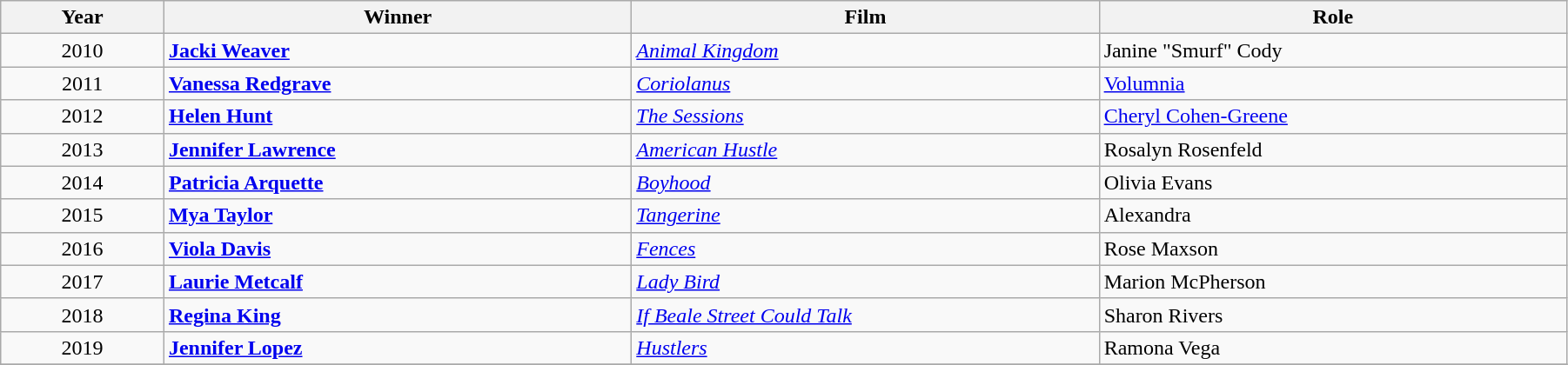<table class="wikitable" width="95%" cellpadding="5">
<tr>
<th width="100"><strong>Year</strong></th>
<th width="300"><strong>Winner</strong></th>
<th width="300"><strong>Film</strong></th>
<th width="300"><strong>Role</strong></th>
</tr>
<tr>
<td style="text-align:center;">2010</td>
<td><strong><a href='#'>Jacki Weaver</a></strong></td>
<td><em><a href='#'>Animal Kingdom</a></em></td>
<td>Janine "Smurf" Cody</td>
</tr>
<tr>
<td style="text-align:center;">2011</td>
<td><strong><a href='#'>Vanessa Redgrave</a></strong></td>
<td><em><a href='#'>Coriolanus</a></em></td>
<td><a href='#'>Volumnia</a></td>
</tr>
<tr>
<td style="text-align:center;">2012</td>
<td><strong><a href='#'>Helen Hunt</a></strong></td>
<td><em><a href='#'>The Sessions</a></em></td>
<td><a href='#'>Cheryl Cohen-Greene</a></td>
</tr>
<tr>
<td style="text-align:center;">2013</td>
<td><strong><a href='#'>Jennifer Lawrence</a></strong></td>
<td><em><a href='#'>American Hustle</a></em></td>
<td>Rosalyn Rosenfeld</td>
</tr>
<tr>
<td style="text-align:center;">2014</td>
<td><strong><a href='#'>Patricia Arquette</a></strong></td>
<td><em><a href='#'>Boyhood</a></em></td>
<td>Olivia Evans</td>
</tr>
<tr>
<td style="text-align:center;">2015</td>
<td><strong><a href='#'>Mya Taylor</a></strong></td>
<td><em><a href='#'>Tangerine</a></em></td>
<td>Alexandra</td>
</tr>
<tr>
<td style="text-align:center;">2016</td>
<td><strong><a href='#'>Viola Davis</a></strong></td>
<td><em><a href='#'>Fences</a></em></td>
<td>Rose Maxson</td>
</tr>
<tr>
<td style="text-align:center;">2017</td>
<td><strong><a href='#'>Laurie Metcalf</a></strong></td>
<td><em><a href='#'>Lady Bird</a></em></td>
<td>Marion McPherson</td>
</tr>
<tr>
<td style="text-align:center;">2018</td>
<td><strong><a href='#'>Regina King</a></strong></td>
<td><em><a href='#'>If Beale Street Could Talk</a></em></td>
<td>Sharon Rivers</td>
</tr>
<tr>
<td style="text-align:center;">2019</td>
<td><strong><a href='#'>Jennifer Lopez</a></strong></td>
<td><em><a href='#'>Hustlers</a></em></td>
<td>Ramona Vega</td>
</tr>
<tr>
</tr>
</table>
